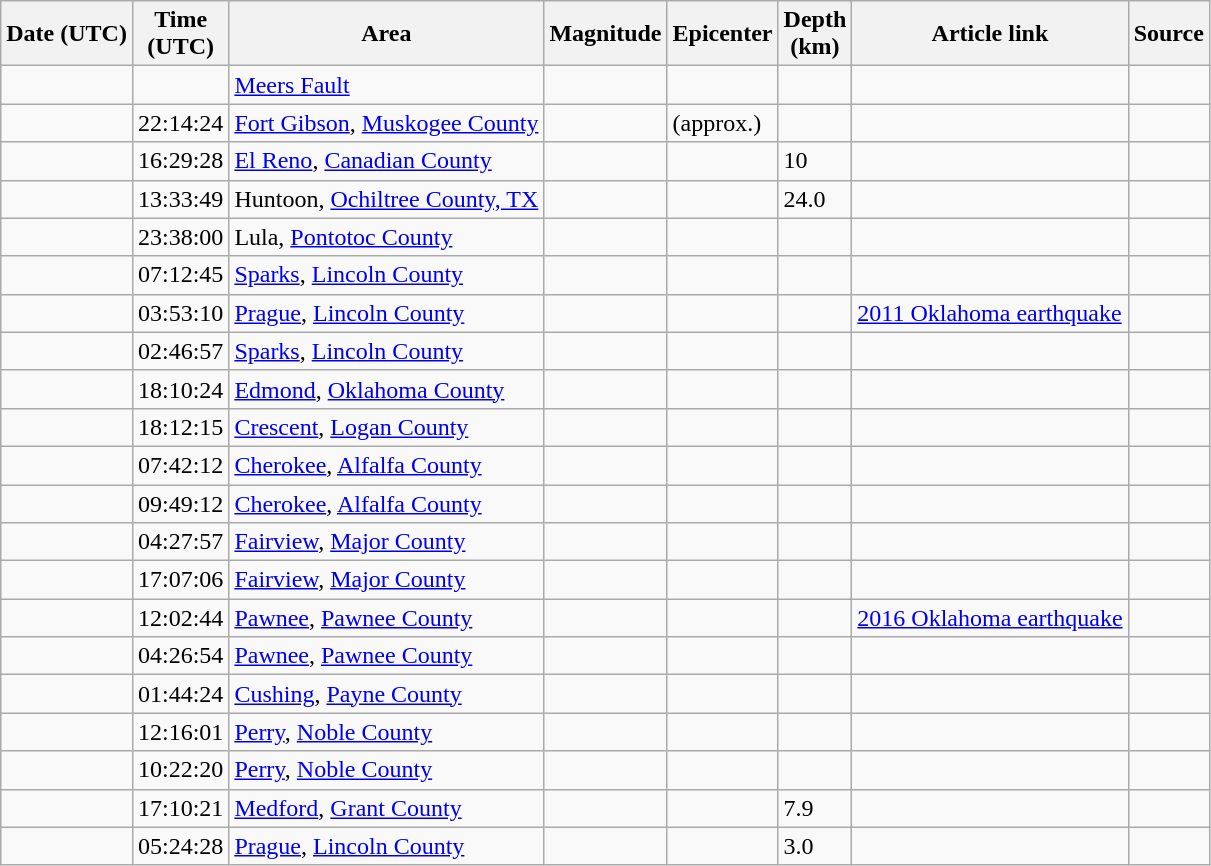<table class="wikitable sortable">
<tr>
<th>Date (UTC)</th>
<th>Time<br> (UTC)</th>
<th>Area</th>
<th>Magnitude</th>
<th>Epicenter</th>
<th>Depth<br> (km)</th>
<th>Article link</th>
<th>Source</th>
</tr>
<tr>
<td></td>
<td></td>
<td><a href='#'>Meers Fault</a></td>
<td></td>
<td></td>
<td></td>
<td></td>
<td></td>
</tr>
<tr>
<td></td>
<td>22:14:24</td>
<td><a href='#'>Fort Gibson</a>, <a href='#'>Muskogee County</a></td>
<td></td>
<td> (approx.)</td>
<td></td>
<td></td>
<td></td>
</tr>
<tr>
<td></td>
<td>16:29:28</td>
<td><a href='#'>El Reno</a>, <a href='#'>Canadian County</a></td>
<td></td>
<td></td>
<td>10</td>
<td></td>
<td></td>
</tr>
<tr>
<td></td>
<td>13:33:49</td>
<td>Huntoon, <a href='#'>Ochiltree County, TX</a></td>
<td></td>
<td></td>
<td>24.0</td>
<td></td>
<td></td>
</tr>
<tr>
<td></td>
<td>23:38:00</td>
<td>Lula, <a href='#'>Pontotoc County</a></td>
<td></td>
<td></td>
<td></td>
<td></td>
<td></td>
</tr>
<tr>
<td></td>
<td>07:12:45</td>
<td><a href='#'>Sparks</a>, <a href='#'>Lincoln County</a></td>
<td></td>
<td></td>
<td></td>
<td></td>
<td></td>
</tr>
<tr>
<td></td>
<td>03:53:10</td>
<td><a href='#'>Prague</a>, <a href='#'>Lincoln County</a></td>
<td></td>
<td></td>
<td></td>
<td><a href='#'>2011 Oklahoma earthquake</a></td>
<td></td>
</tr>
<tr>
<td></td>
<td>02:46:57</td>
<td><a href='#'>Sparks</a>, <a href='#'>Lincoln County</a></td>
<td></td>
<td></td>
<td></td>
<td></td>
<td></td>
</tr>
<tr>
<td></td>
<td>18:10:24</td>
<td><a href='#'>Edmond</a>, <a href='#'>Oklahoma County</a></td>
<td></td>
<td></td>
<td></td>
<td></td>
<td></td>
</tr>
<tr>
<td></td>
<td>18:12:15</td>
<td><a href='#'>Crescent</a>, <a href='#'>Logan County</a></td>
<td></td>
<td></td>
<td></td>
<td></td>
<td></td>
</tr>
<tr>
<td></td>
<td>07:42:12</td>
<td><a href='#'>Cherokee</a>, <a href='#'>Alfalfa County</a></td>
<td></td>
<td></td>
<td></td>
<td></td>
<td></td>
</tr>
<tr>
<td></td>
<td>09:49:12</td>
<td><a href='#'>Cherokee</a>, <a href='#'>Alfalfa County</a></td>
<td></td>
<td></td>
<td></td>
<td></td>
<td></td>
</tr>
<tr>
<td></td>
<td>04:27:57</td>
<td><a href='#'>Fairview</a>, <a href='#'>Major County</a></td>
<td></td>
<td></td>
<td></td>
<td></td>
<td></td>
</tr>
<tr>
<td></td>
<td>17:07:06</td>
<td><a href='#'>Fairview</a>, <a href='#'>Major County</a></td>
<td></td>
<td></td>
<td></td>
<td></td>
<td></td>
</tr>
<tr>
<td></td>
<td>12:02:44</td>
<td><a href='#'>Pawnee</a>, <a href='#'>Pawnee County</a></td>
<td></td>
<td></td>
<td></td>
<td><a href='#'>2016 Oklahoma earthquake</a></td>
<td></td>
</tr>
<tr>
<td></td>
<td>04:26:54</td>
<td><a href='#'>Pawnee</a>, <a href='#'>Pawnee County</a></td>
<td></td>
<td></td>
<td></td>
<td></td>
<td></td>
</tr>
<tr>
<td></td>
<td>01:44:24</td>
<td><a href='#'>Cushing</a>, <a href='#'>Payne County</a></td>
<td></td>
<td></td>
<td></td>
<td></td>
<td></td>
</tr>
<tr>
<td></td>
<td>12:16:01</td>
<td><a href='#'>Perry</a>, <a href='#'>Noble County</a></td>
<td></td>
<td></td>
<td></td>
<td></td>
<td></td>
</tr>
<tr>
<td></td>
<td>10:22:20</td>
<td><a href='#'>Perry</a>, <a href='#'>Noble County</a></td>
<td></td>
<td></td>
<td></td>
<td></td>
<td></td>
</tr>
<tr>
<td></td>
<td>17:10:21</td>
<td><a href='#'>Medford</a>, <a href='#'>Grant County</a></td>
<td></td>
<td></td>
<td>7.9</td>
<td></td>
<td></td>
</tr>
<tr>
<td></td>
<td>05:24:28</td>
<td><a href='#'>Prague</a>, <a href='#'>Lincoln County</a></td>
<td></td>
<td></td>
<td>3.0</td>
<td></td>
<td></td>
</tr>
</table>
